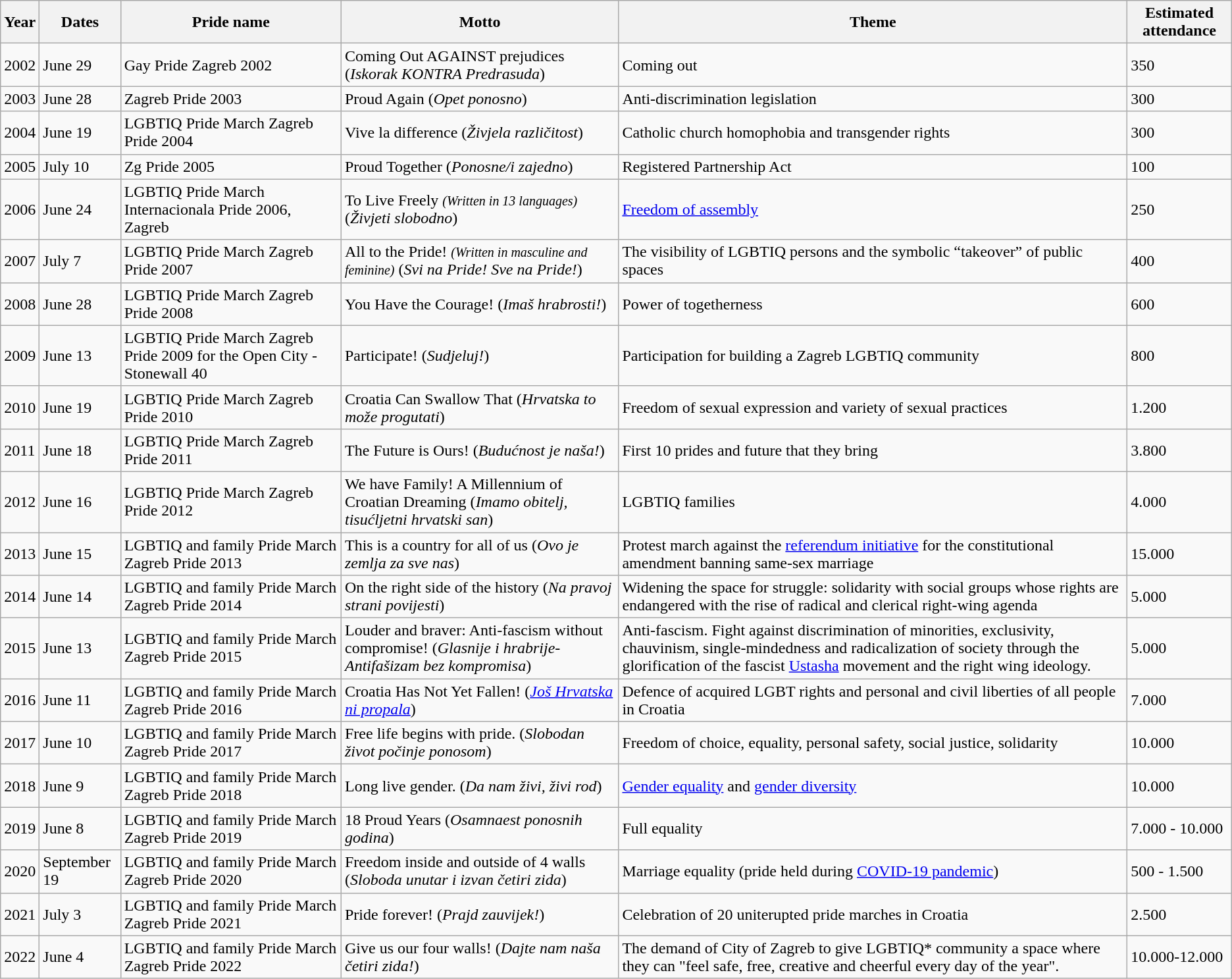<table class="wikitable">
<tr>
<th>Year</th>
<th>Dates</th>
<th>Pride name</th>
<th>Motto</th>
<th>Theme</th>
<th>Estimated attendance</th>
</tr>
<tr>
<td>2002</td>
<td>June 29</td>
<td>Gay Pride Zagreb 2002</td>
<td>Coming Out AGAINST prejudices (<em>Iskorak KONTRA Predrasuda</em>)</td>
<td>Coming out</td>
<td>350</td>
</tr>
<tr>
<td>2003</td>
<td>June 28</td>
<td>Zagreb Pride 2003</td>
<td>Proud Again (<em>Opet ponosno</em>)</td>
<td>Anti-discrimination legislation</td>
<td>300</td>
</tr>
<tr>
<td>2004</td>
<td>June 19</td>
<td>LGBTIQ Pride March Zagreb Pride 2004</td>
<td>Vive la difference (<em>Živjela različitost</em>)</td>
<td>Catholic church homophobia and transgender rights</td>
<td>300</td>
</tr>
<tr>
<td>2005</td>
<td>July 10</td>
<td>Zg Pride 2005</td>
<td>Proud Together (<em>Ponosne/i zajedno</em>)</td>
<td>Registered Partnership Act</td>
<td>100</td>
</tr>
<tr>
<td>2006</td>
<td>June 24</td>
<td>LGBTIQ Pride March Internacionala Pride 2006, Zagreb</td>
<td>To Live Freely <small><em>(Written in 13 languages)</em></small> (<em>Živjeti slobodno</em>)</td>
<td><a href='#'>Freedom of assembly</a></td>
<td>250</td>
</tr>
<tr>
<td>2007</td>
<td>July 7</td>
<td>LGBTIQ Pride March Zagreb Pride 2007</td>
<td>All to the Pride! <small><em>(Written in masculine and feminine)</em></small> (<em>Svi na Pride! Sve na Pride!</em>)</td>
<td>The visibility of LGBTIQ persons and the symbolic “takeover” of public spaces</td>
<td>400</td>
</tr>
<tr>
<td>2008</td>
<td>June 28</td>
<td>LGBTIQ Pride March Zagreb Pride 2008</td>
<td>You Have the Courage! (<em>Imaš hrabrosti!</em>)</td>
<td>Power of togetherness</td>
<td>600</td>
</tr>
<tr>
<td>2009</td>
<td>June 13</td>
<td>LGBTIQ Pride March Zagreb Pride 2009 for the Open City - Stonewall 40</td>
<td>Participate! (<em>Sudjeluj!</em>)</td>
<td>Participation for building a Zagreb LGBTIQ community</td>
<td>800</td>
</tr>
<tr>
<td>2010</td>
<td>June 19</td>
<td>LGBTIQ Pride March Zagreb Pride 2010</td>
<td>Croatia Can Swallow That (<em>Hrvatska to može progutati</em>)</td>
<td>Freedom of sexual expression and variety of sexual practices</td>
<td>1.200</td>
</tr>
<tr>
<td>2011</td>
<td>June 18</td>
<td>LGBTIQ Pride March Zagreb Pride 2011</td>
<td>The Future is Ours! (<em>Budućnost je naša!</em>)</td>
<td>First 10 prides and future that they bring</td>
<td>3.800</td>
</tr>
<tr>
<td>2012</td>
<td>June 16</td>
<td>LGBTIQ Pride March Zagreb Pride 2012</td>
<td>We have Family! A Millennium of Croatian Dreaming (<em>Imamo obitelj, tisućljetni hrvatski san</em>)</td>
<td>LGBTIQ families</td>
<td>4.000</td>
</tr>
<tr>
<td>2013</td>
<td>June 15</td>
<td>LGBTIQ and family Pride March Zagreb Pride 2013</td>
<td>This is a country for all of us (<em>Ovo je zemlja za sve nas</em>)</td>
<td>Protest march against the <a href='#'>referendum initiative</a> for the constitutional amendment banning same-sex marriage</td>
<td>15.000</td>
</tr>
<tr>
<td>2014</td>
<td>June 14</td>
<td>LGBTIQ and family Pride March Zagreb Pride 2014</td>
<td>On the right side of the history (<em>Na pravoj strani povijesti</em>)</td>
<td>Widening the space for struggle: solidarity with social groups whose rights are endangered with the rise of radical and clerical right-wing agenda</td>
<td>5.000</td>
</tr>
<tr>
<td>2015</td>
<td>June 13</td>
<td>LGBTIQ and family Pride March Zagreb Pride 2015</td>
<td>Louder and braver: Anti-fascism without compromise! (<em>Glasnije i hrabrije-Antifašizam bez kompromisa</em>)</td>
<td>Anti-fascism. Fight against discrimination of minorities, exclusivity, chauvinism, single-mindedness and radicalization of society through the glorification of the fascist <a href='#'>Ustasha</a> movement and the right wing ideology.</td>
<td>5.000</td>
</tr>
<tr>
<td>2016</td>
<td>June 11</td>
<td>LGBTIQ and family Pride March Zagreb Pride 2016</td>
<td>Croatia Has Not Yet Fallen! (<em><a href='#'>Još Hrvatska ni propala</a></em>)</td>
<td>Defence of acquired LGBT rights and personal and civil liberties of all people in Croatia</td>
<td>7.000</td>
</tr>
<tr>
<td>2017</td>
<td>June 10</td>
<td>LGBTIQ and family Pride March Zagreb Pride 2017</td>
<td>Free life begins with pride. (<em>Slobodan život počinje ponosom</em>)</td>
<td>Freedom of choice, equality, personal safety, social justice, solidarity</td>
<td>10.000</td>
</tr>
<tr>
<td>2018</td>
<td>June 9</td>
<td>LGBTIQ and family Pride March Zagreb Pride 2018</td>
<td>Long live gender. (<em>Da nam živi, živi rod</em>)</td>
<td><a href='#'>Gender equality</a> and <a href='#'>gender diversity</a></td>
<td>10.000</td>
</tr>
<tr>
<td>2019</td>
<td>June 8</td>
<td>LGBTIQ and family Pride March Zagreb Pride 2019</td>
<td>18 Proud Years (<em>Osamnaest ponosnih godina</em>)</td>
<td>Full equality</td>
<td>7.000 - 10.000</td>
</tr>
<tr>
<td>2020</td>
<td>September 19</td>
<td>LGBTIQ and family Pride March Zagreb Pride 2020</td>
<td>Freedom inside and outside of 4 walls (<em>Sloboda unutar i izvan četiri zida</em>)</td>
<td>Marriage equality (pride held during <a href='#'>COVID-19 pandemic</a>)</td>
<td>500 - 1.500</td>
</tr>
<tr>
<td>2021</td>
<td>July 3</td>
<td>LGBTIQ and family Pride March Zagreb Pride 2021</td>
<td>Pride forever! (<em>Prajd zauvijek!</em>)</td>
<td>Celebration of 20 uniterupted pride marches in Croatia</td>
<td>2.500</td>
</tr>
<tr>
<td>2022</td>
<td>June 4</td>
<td>LGBTIQ and family Pride March Zagreb Pride 2022</td>
<td>Give us our four walls! (<em>Dajte nam naša četiri zida!</em>)</td>
<td>The demand of City of Zagreb to give LGBTIQ* community a space where they can "feel safe, free, creative and cheerful every day of the year".</td>
<td>10.000-12.000</td>
</tr>
</table>
